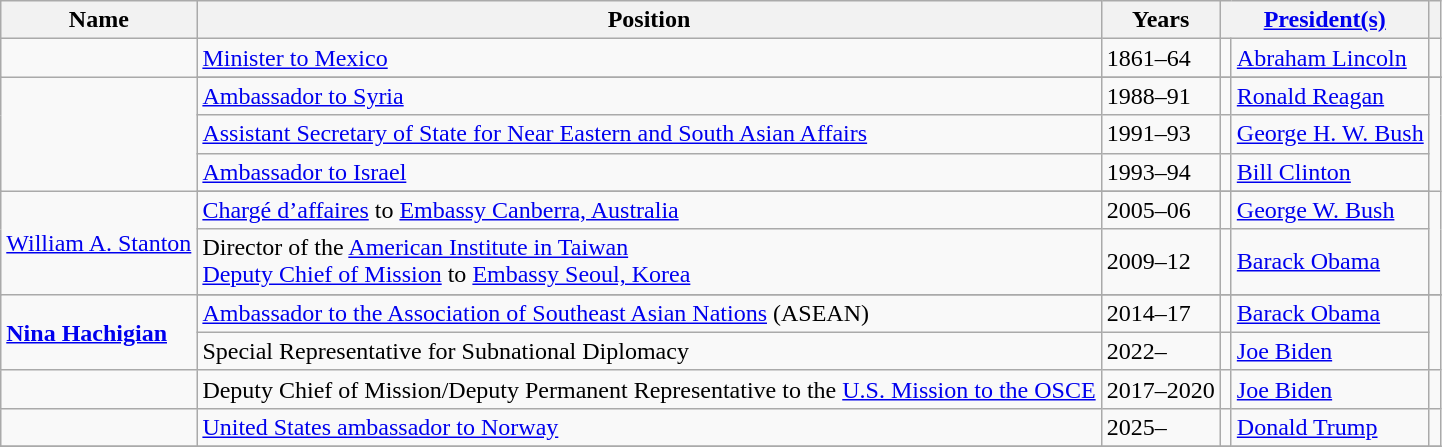<table class="wikitable sortable">
<tr>
<th>Name</th>
<th>Position</th>
<th>Years</th>
<th colspan="2"><a href='#'>President(s)</a></th>
<th class="unsortable"></th>
</tr>
<tr>
<td><em></em></td>
<td><a href='#'>Minister to Mexico</a></td>
<td>1861–64</td>
<td></td>
<td><a href='#'>Abraham Lincoln</a></td>
<td></td>
</tr>
<tr>
<td rowspan=4></td>
</tr>
<tr>
<td><a href='#'>Ambassador to Syria</a></td>
<td>1988–91</td>
<td></td>
<td><a href='#'>Ronald Reagan</a></td>
<td rowspan=4></td>
</tr>
<tr>
<td><a href='#'>Assistant Secretary of State for Near Eastern and South Asian Affairs</a></td>
<td>1991–93</td>
<td></td>
<td><a href='#'>George H. W. Bush</a></td>
</tr>
<tr>
<td><a href='#'>Ambassador to Israel</a></td>
<td>1993–94</td>
<td></td>
<td><a href='#'>Bill Clinton</a></td>
</tr>
<tr>
<td rowspan=3><a href='#'>William A. Stanton</a></td>
</tr>
<tr>
<td><a href='#'>Chargé d’affaires</a> to <a href='#'>Embassy Canberra, Australia</a></td>
<td>2005–06</td>
<td></td>
<td><a href='#'>George W. Bush</a></td>
<td rowspan=2></td>
</tr>
<tr>
<td>Director of the <a href='#'>American Institute in Taiwan</a><br><a href='#'>Deputy Chief of Mission</a> to <a href='#'>Embassy Seoul, Korea</a></td>
<td>2009–12</td>
<td></td>
<td><a href='#'>Barack Obama</a></td>
</tr>
<tr>
<td rowspan=3><strong><a href='#'>Nina Hachigian</a></strong></td>
</tr>
<tr>
<td><a href='#'>Ambassador to the Association of Southeast Asian Nations</a> (ASEAN)</td>
<td>2014–17</td>
<td></td>
<td><a href='#'>Barack Obama</a></td>
<td rowspan=2></td>
</tr>
<tr>
<td>Special Representative for Subnational Diplomacy</td>
<td>2022–</td>
<td></td>
<td><a href='#'>Joe Biden</a></td>
</tr>
<tr>
<td></td>
<td>Deputy Chief of Mission/Deputy Permanent Representative to the <a href='#'>U.S. Mission to the OSCE</a></td>
<td>2017–2020</td>
<td></td>
<td><a href='#'>Joe Biden</a></td>
<td></td>
</tr>
<tr>
<td></td>
<td><a href='#'>United States ambassador to Norway</a></td>
<td>2025–</td>
<td></td>
<td><a href='#'>Donald Trump</a></td>
<td></td>
</tr>
<tr>
</tr>
</table>
